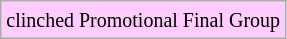<table class="wikitable">
<tr>
<td style="background:#fcf;"><small>clinched Promotional Final Group</small></td>
</tr>
</table>
